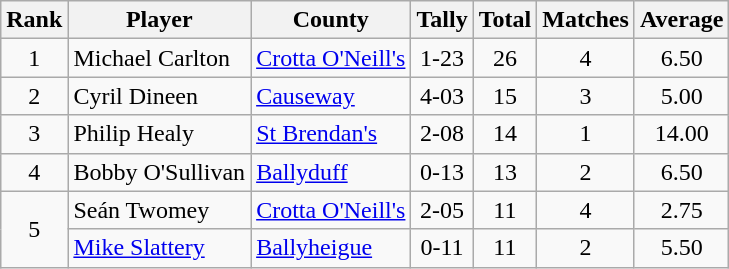<table class="wikitable">
<tr>
<th>Rank</th>
<th>Player</th>
<th>County</th>
<th>Tally</th>
<th>Total</th>
<th>Matches</th>
<th>Average</th>
</tr>
<tr>
<td rowspan=1 align=center>1</td>
<td>Michael Carlton</td>
<td><a href='#'>Crotta O'Neill's</a></td>
<td align=center>1-23</td>
<td align=center>26</td>
<td align=center>4</td>
<td align=center>6.50</td>
</tr>
<tr>
<td rowspan=1 align=center>2</td>
<td>Cyril Dineen</td>
<td><a href='#'>Causeway</a></td>
<td align=center>4-03</td>
<td align=center>15</td>
<td align=center>3</td>
<td align=center>5.00</td>
</tr>
<tr>
<td rowspan=1 align=center>3</td>
<td>Philip Healy</td>
<td><a href='#'>St Brendan's</a></td>
<td align=center>2-08</td>
<td align=center>14</td>
<td align=center>1</td>
<td align=center>14.00</td>
</tr>
<tr>
<td rowspan=1 align=center>4</td>
<td>Bobby O'Sullivan</td>
<td><a href='#'>Ballyduff</a></td>
<td align=center>0-13</td>
<td align=center>13</td>
<td align=center>2</td>
<td align=center>6.50</td>
</tr>
<tr>
<td rowspan=2 align=center>5</td>
<td>Seán Twomey</td>
<td><a href='#'>Crotta O'Neill's</a></td>
<td align=center>2-05</td>
<td align=center>11</td>
<td align=center>4</td>
<td align=center>2.75</td>
</tr>
<tr>
<td><a href='#'>Mike Slattery</a></td>
<td><a href='#'>Ballyheigue</a></td>
<td align=center>0-11</td>
<td align=center>11</td>
<td align=center>2</td>
<td align=center>5.50</td>
</tr>
</table>
